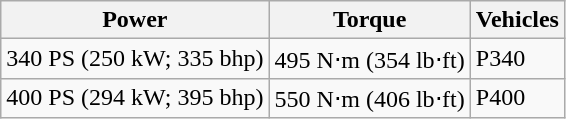<table class="wikitable">
<tr>
<th>Power</th>
<th>Torque</th>
<th>Vehicles</th>
</tr>
<tr>
<td>340 PS (250 kW; 335 bhp)</td>
<td>495 N⋅m (354 lb⋅ft)</td>
<td>P340</td>
</tr>
<tr>
<td>400 PS (294 kW; 395 bhp)</td>
<td>550 N⋅m (406 lb⋅ft)</td>
<td>P400</td>
</tr>
</table>
